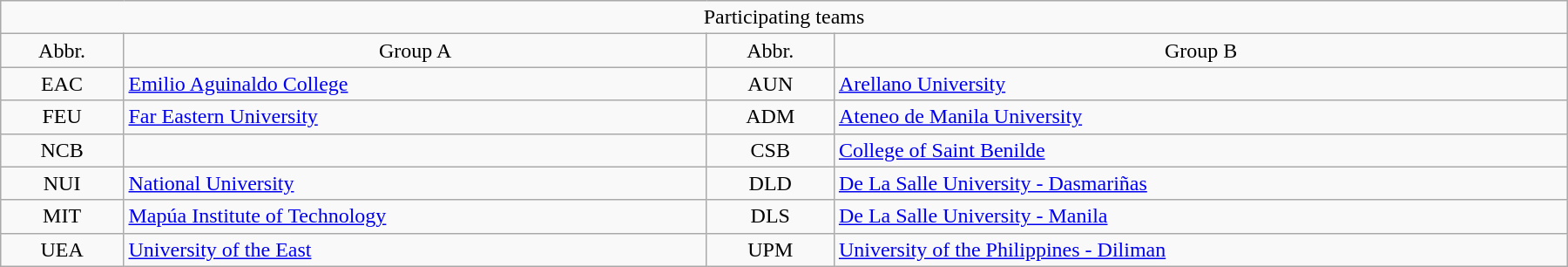<table class="wikitable" style="text-align:center;margin:auto;" width="95%">
<tr>
<td colspan="4">Participating teams</td>
</tr>
<tr>
<td>Abbr.</td>
<td>Group A</td>
<td>Abbr.</td>
<td>Group B</td>
</tr>
<tr>
<td>EAC</td>
<td align=left> <a href='#'>Emilio Aguinaldo College</a></td>
<td>AUN</td>
<td align=left> <a href='#'>Arellano University</a></td>
</tr>
<tr>
<td>FEU</td>
<td align=left> <a href='#'>Far Eastern University</a></td>
<td>ADM</td>
<td align=left> <a href='#'>Ateneo de Manila University</a></td>
</tr>
<tr>
<td>NCB</td>
<td align=left></td>
<td>CSB</td>
<td align=left> <a href='#'>College of Saint Benilde</a></td>
</tr>
<tr>
<td>NUI</td>
<td align=left> <a href='#'>National University</a></td>
<td>DLD</td>
<td align=left> <a href='#'>De La Salle University - Dasmariñas</a></td>
</tr>
<tr>
<td>MIT</td>
<td align=left> <a href='#'>Mapúa Institute of Technology</a></td>
<td>DLS</td>
<td align=left> <a href='#'>De La Salle University - Manila</a></td>
</tr>
<tr>
<td>UEA</td>
<td align=left> <a href='#'>University of the East</a></td>
<td>UPM</td>
<td align=left> <a href='#'>University of the Philippines - Diliman</a></td>
</tr>
</table>
